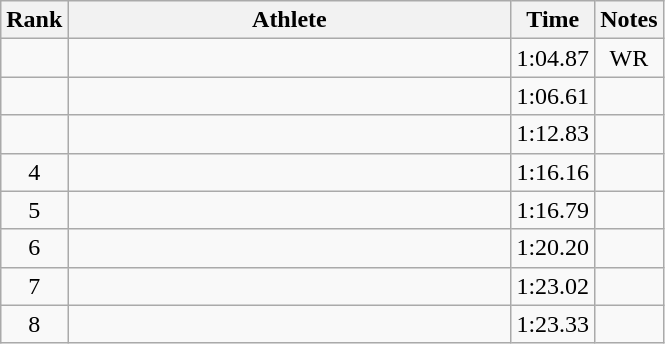<table class="wikitable" style="text-align:center">
<tr>
<th>Rank</th>
<th Style="width:18em">Athlete</th>
<th>Time</th>
<th>Notes</th>
</tr>
<tr>
<td></td>
<td style="text-align:left"></td>
<td>1:04.87</td>
<td>WR</td>
</tr>
<tr>
<td></td>
<td style="text-align:left"></td>
<td>1:06.61</td>
<td></td>
</tr>
<tr>
<td></td>
<td style="text-align:left"></td>
<td>1:12.83</td>
<td></td>
</tr>
<tr>
<td>4</td>
<td style="text-align:left"></td>
<td>1:16.16</td>
<td></td>
</tr>
<tr>
<td>5</td>
<td style="text-align:left"></td>
<td>1:16.79</td>
<td></td>
</tr>
<tr>
<td>6</td>
<td style="text-align:left"></td>
<td>1:20.20</td>
<td></td>
</tr>
<tr>
<td>7</td>
<td style="text-align:left"></td>
<td>1:23.02</td>
<td></td>
</tr>
<tr>
<td>8</td>
<td style="text-align:left"></td>
<td>1:23.33</td>
<td></td>
</tr>
</table>
